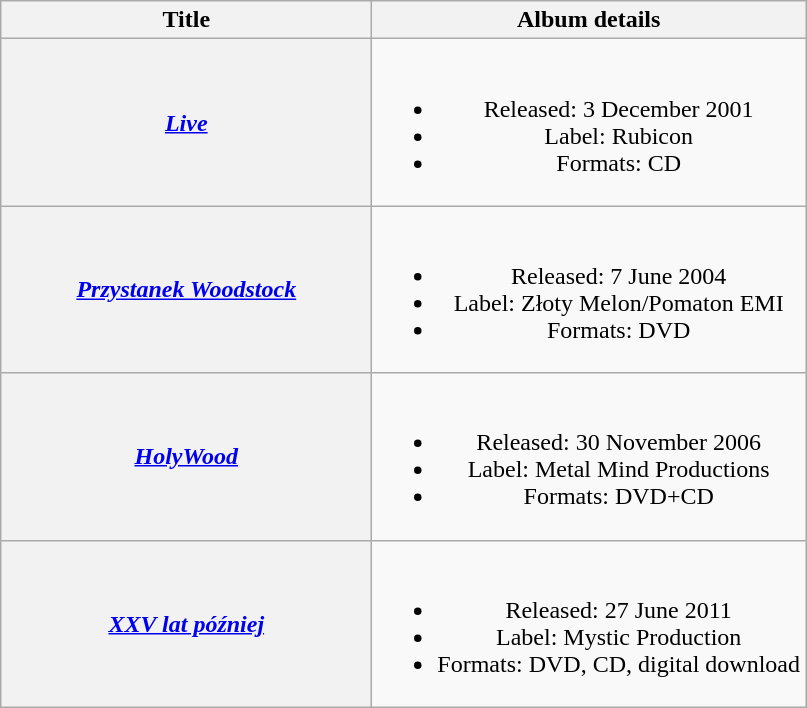<table class="wikitable plainrowheaders" style="text-align:center;">
<tr>
<th scope="col" style="width:15em;">Title</th>
<th scope="col">Album details</th>
</tr>
<tr>
<th scope="row"><em><a href='#'>Live</a></em></th>
<td><br><ul><li>Released: 3 December 2001</li><li>Label: Rubicon</li><li>Formats: CD</li></ul></td>
</tr>
<tr>
<th scope="row"><em><a href='#'>Przystanek Woodstock</a></em></th>
<td><br><ul><li>Released: 7 June 2004</li><li>Label: Złoty Melon/Pomaton EMI</li><li>Formats: DVD</li></ul></td>
</tr>
<tr>
<th scope="row"><em><a href='#'>HolyWood</a></em></th>
<td><br><ul><li>Released: 30 November 2006</li><li>Label: Metal Mind Productions</li><li>Formats: DVD+CD</li></ul></td>
</tr>
<tr>
<th scope="row"><em><a href='#'>XXV lat później</a></em></th>
<td><br><ul><li>Released: 27 June 2011</li><li>Label: Mystic Production</li><li>Formats: DVD, CD, digital download</li></ul></td>
</tr>
</table>
